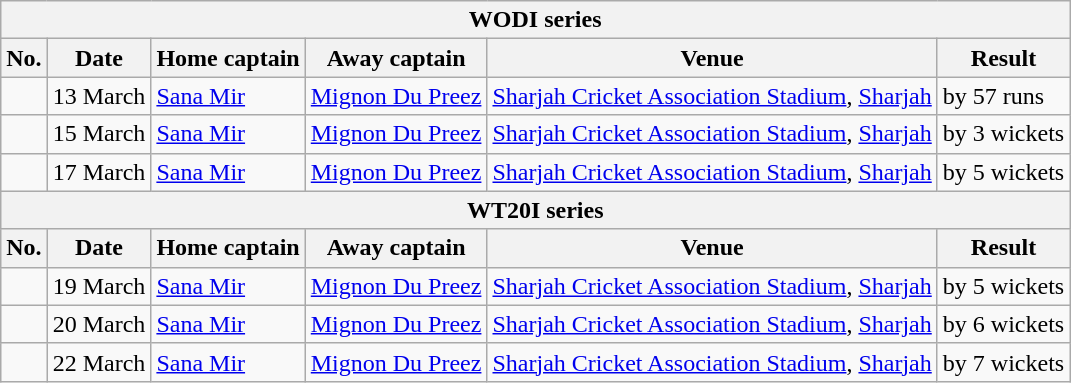<table class="wikitable">
<tr>
<th colspan="9">WODI series</th>
</tr>
<tr>
<th>No.</th>
<th>Date</th>
<th>Home captain</th>
<th>Away captain</th>
<th>Venue</th>
<th>Result</th>
</tr>
<tr>
<td></td>
<td>13 March</td>
<td><a href='#'>Sana Mir</a></td>
<td><a href='#'>Mignon Du Preez</a></td>
<td><a href='#'>Sharjah Cricket Association Stadium</a>, <a href='#'>Sharjah</a></td>
<td> by 57 runs</td>
</tr>
<tr>
<td></td>
<td>15 March</td>
<td><a href='#'>Sana Mir</a></td>
<td><a href='#'>Mignon Du Preez</a></td>
<td><a href='#'>Sharjah Cricket Association Stadium</a>, <a href='#'>Sharjah</a></td>
<td> by 3 wickets</td>
</tr>
<tr>
<td></td>
<td>17 March</td>
<td><a href='#'>Sana Mir</a></td>
<td><a href='#'>Mignon Du Preez</a></td>
<td><a href='#'>Sharjah Cricket Association Stadium</a>, <a href='#'>Sharjah</a></td>
<td> by 5 wickets</td>
</tr>
<tr>
<th colspan="9">WT20I series</th>
</tr>
<tr>
<th>No.</th>
<th>Date</th>
<th>Home captain</th>
<th>Away captain</th>
<th>Venue</th>
<th>Result</th>
</tr>
<tr>
<td></td>
<td>19 March</td>
<td><a href='#'>Sana Mir</a></td>
<td><a href='#'>Mignon Du Preez</a></td>
<td><a href='#'>Sharjah Cricket Association Stadium</a>, <a href='#'>Sharjah</a></td>
<td> by 5 wickets</td>
</tr>
<tr>
<td></td>
<td>20 March</td>
<td><a href='#'>Sana Mir</a></td>
<td><a href='#'>Mignon Du Preez</a></td>
<td><a href='#'>Sharjah Cricket Association Stadium</a>, <a href='#'>Sharjah</a></td>
<td> by 6 wickets</td>
</tr>
<tr>
<td></td>
<td>22 March</td>
<td><a href='#'>Sana Mir</a></td>
<td><a href='#'>Mignon Du Preez</a></td>
<td><a href='#'>Sharjah Cricket Association Stadium</a>, <a href='#'>Sharjah</a></td>
<td> by 7 wickets</td>
</tr>
</table>
